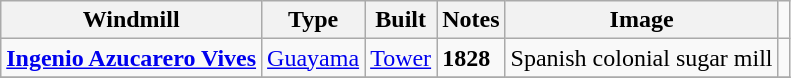<table class="wikitable">
<tr>
<th>Windmill</th>
<th>Type</th>
<th>Built</th>
<th>Notes</th>
<th>Image</th>
</tr>
<tr>
<td><strong><a href='#'>Ingenio Azucarero Vives</a></strong></td>
<td><a href='#'>Guayama</a><br></td>
<td><a href='#'>Tower</a></td>
<td><strong>1828</strong></td>
<td>Spanish colonial sugar mill</td>
<td></td>
</tr>
<tr>
</tr>
</table>
